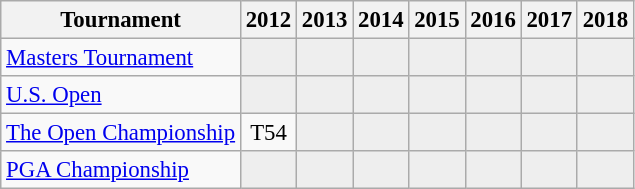<table class="wikitable" style="font-size:95%;text-align:center;">
<tr>
<th>Tournament</th>
<th>2012</th>
<th>2013</th>
<th>2014</th>
<th>2015</th>
<th>2016</th>
<th>2017</th>
<th>2018</th>
</tr>
<tr>
<td align=left><a href='#'>Masters Tournament</a></td>
<td style="background:#eeeeee;"></td>
<td style="background:#eeeeee;"></td>
<td style="background:#eeeeee;"></td>
<td style="background:#eeeeee;"></td>
<td style="background:#eeeeee;"></td>
<td style="background:#eeeeee;"></td>
<td style="background:#eeeeee;"></td>
</tr>
<tr>
<td align=left><a href='#'>U.S. Open</a></td>
<td style="background:#eeeeee;"></td>
<td style="background:#eeeeee;"></td>
<td style="background:#eeeeee;"></td>
<td style="background:#eeeeee;"></td>
<td style="background:#eeeeee;"></td>
<td style="background:#eeeeee;"></td>
<td style="background:#eeeeee;"></td>
</tr>
<tr>
<td align=left><a href='#'>The Open Championship</a></td>
<td>T54</td>
<td style="background:#eeeeee;"></td>
<td style="background:#eeeeee;"></td>
<td style="background:#eeeeee;"></td>
<td style="background:#eeeeee;"></td>
<td style="background:#eeeeee;"></td>
<td style="background:#eeeeee;"></td>
</tr>
<tr>
<td align=left><a href='#'>PGA Championship</a></td>
<td style="background:#eeeeee;"></td>
<td style="background:#eeeeee;"></td>
<td style="background:#eeeeee;"></td>
<td style="background:#eeeeee;"></td>
<td style="background:#eeeeee;"></td>
<td style="background:#eeeeee;"></td>
<td style="background:#eeeeee;"></td>
</tr>
</table>
